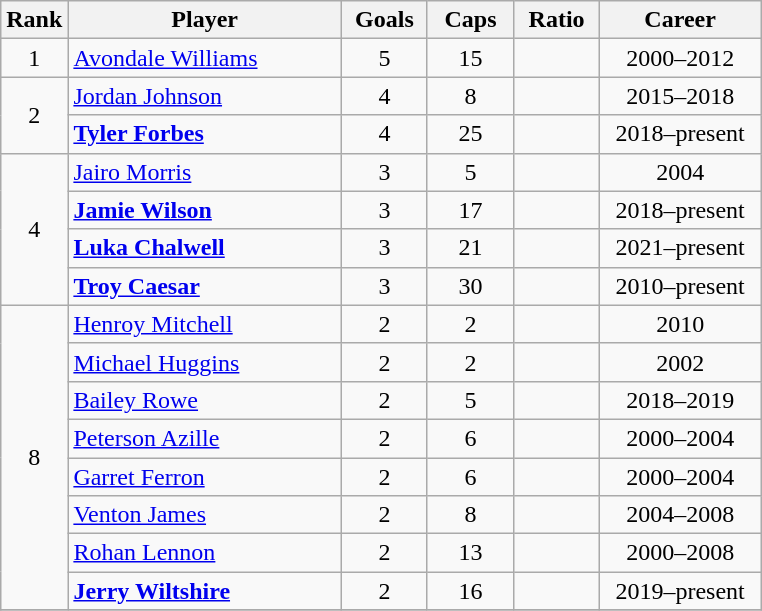<table class="wikitable sortable" style="text-align:center;">
<tr>
<th width=30px>Rank</th>
<th style="width:175px;">Player</th>
<th width=50px>Goals</th>
<th width=50px>Caps</th>
<th width=50px>Ratio</th>
<th style="width:100px;">Career</th>
</tr>
<tr>
<td>1</td>
<td style="text-align: left;"><a href='#'>Avondale Williams</a></td>
<td>5</td>
<td>15</td>
<td></td>
<td>2000–2012</td>
</tr>
<tr>
<td rowspan=2>2</td>
<td style="text-align: left;"><a href='#'>Jordan Johnson</a></td>
<td>4</td>
<td>8</td>
<td></td>
<td>2015–2018</td>
</tr>
<tr>
<td style="text-align: left;"><strong><a href='#'>Tyler Forbes</a></strong></td>
<td>4</td>
<td>25</td>
<td></td>
<td>2018–present</td>
</tr>
<tr>
<td rowspan=4>4</td>
<td style="text-align: left;"><a href='#'>Jairo Morris</a></td>
<td>3</td>
<td>5</td>
<td></td>
<td>2004</td>
</tr>
<tr>
<td style="text-align: left;"><strong><a href='#'>Jamie Wilson</a></strong></td>
<td>3</td>
<td>17</td>
<td></td>
<td>2018–present</td>
</tr>
<tr>
<td style="text-align: left;"><strong><a href='#'>Luka Chalwell</a></strong></td>
<td>3</td>
<td>21</td>
<td></td>
<td>2021–present</td>
</tr>
<tr>
<td style="text-align: left;"><strong><a href='#'>Troy Caesar</a></strong></td>
<td>3</td>
<td>30</td>
<td></td>
<td>2010–present</td>
</tr>
<tr>
<td rowspan=8>8</td>
<td style="text-align: left;"><a href='#'>Henroy Mitchell</a></td>
<td>2</td>
<td>2</td>
<td></td>
<td>2010</td>
</tr>
<tr>
<td style="text-align: left;"><a href='#'>Michael Huggins</a></td>
<td>2</td>
<td>2</td>
<td></td>
<td>2002</td>
</tr>
<tr>
<td style="text-align: left;"><a href='#'>Bailey Rowe</a></td>
<td>2</td>
<td>5</td>
<td></td>
<td>2018–2019</td>
</tr>
<tr>
<td style="text-align: left;"><a href='#'>Peterson Azille</a></td>
<td>2</td>
<td>6</td>
<td></td>
<td>2000–2004</td>
</tr>
<tr>
<td style="text-align: left;"><a href='#'>Garret Ferron</a></td>
<td>2</td>
<td>6</td>
<td></td>
<td>2000–2004</td>
</tr>
<tr>
<td style="text-align: left;"><a href='#'>Venton James</a></td>
<td>2</td>
<td>8</td>
<td></td>
<td>2004–2008</td>
</tr>
<tr>
<td style="text-align: left;"><a href='#'>Rohan Lennon</a></td>
<td>2</td>
<td>13</td>
<td></td>
<td>2000–2008</td>
</tr>
<tr>
<td style="text-align: left;"><strong><a href='#'>Jerry Wiltshire</a></strong></td>
<td>2</td>
<td>16</td>
<td></td>
<td>2019–present</td>
</tr>
<tr>
</tr>
</table>
